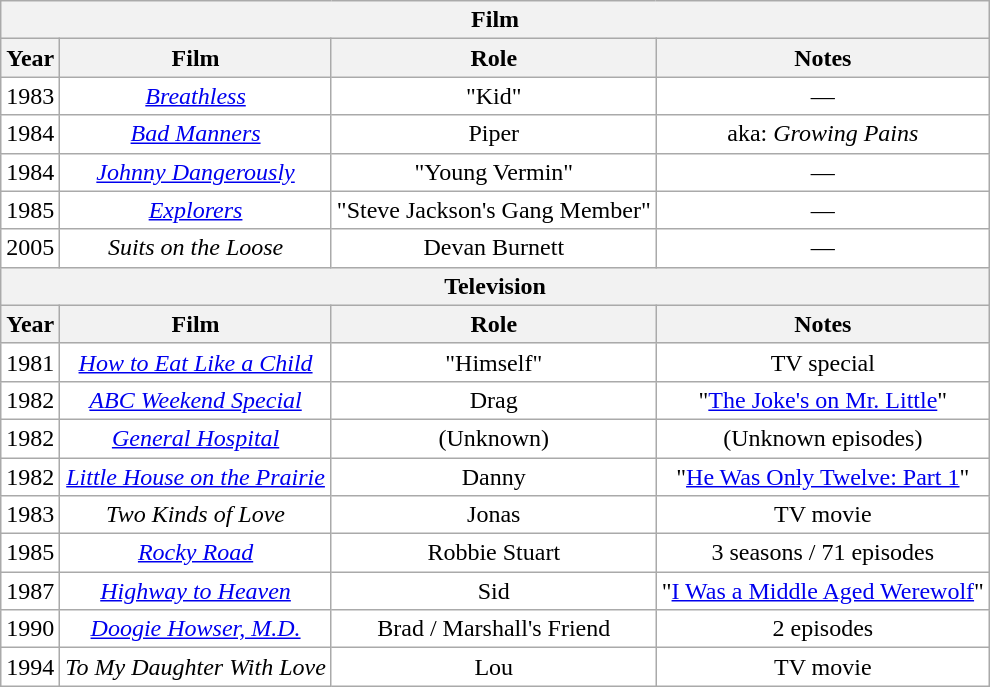<table class="wikitable" rowspan=5; style="text-align: center; background:#ffffff;">
<tr>
<th colspan=4>Film</th>
</tr>
<tr>
<th>Year</th>
<th>Film</th>
<th>Role</th>
<th>Notes</th>
</tr>
<tr>
<td>1983</td>
<td><em><a href='#'>Breathless</a></em></td>
<td>"Kid"</td>
<td>—</td>
</tr>
<tr>
<td>1984</td>
<td><em><a href='#'>Bad Manners</a></em></td>
<td>Piper</td>
<td>aka: <em>Growing Pains</em></td>
</tr>
<tr>
<td>1984</td>
<td><em><a href='#'>Johnny Dangerously</a></em></td>
<td>"Young Vermin"</td>
<td>—</td>
</tr>
<tr>
<td>1985</td>
<td><em><a href='#'>Explorers</a></em></td>
<td>"Steve Jackson's Gang Member"</td>
<td>—</td>
</tr>
<tr>
<td>2005</td>
<td><em>Suits on the Loose</em></td>
<td>Devan Burnett</td>
<td>—</td>
</tr>
<tr>
<th colspan=4>Television</th>
</tr>
<tr>
<th>Year</th>
<th>Film</th>
<th>Role</th>
<th>Notes</th>
</tr>
<tr>
<td>1981</td>
<td><em><a href='#'>How to Eat Like a Child</a></em></td>
<td>"Himself"</td>
<td>TV special</td>
</tr>
<tr>
<td>1982</td>
<td><em><a href='#'>ABC Weekend Special</a></em></td>
<td>Drag</td>
<td>"<a href='#'>The Joke's on Mr. Little</a>"</td>
</tr>
<tr>
<td>1982</td>
<td><em><a href='#'>General Hospital</a></em></td>
<td>(Unknown)</td>
<td>(Unknown episodes)</td>
</tr>
<tr>
<td>1982</td>
<td><em><a href='#'>Little House on the Prairie</a></em></td>
<td>Danny</td>
<td>"<a href='#'>He Was Only Twelve: Part 1</a>"</td>
</tr>
<tr>
<td>1983</td>
<td><em>Two Kinds of Love</em></td>
<td>Jonas</td>
<td>TV movie</td>
</tr>
<tr>
<td>1985</td>
<td><em><a href='#'>Rocky Road</a></em></td>
<td>Robbie Stuart</td>
<td>3 seasons / 71 episodes</td>
</tr>
<tr>
<td>1987</td>
<td><em><a href='#'>Highway to Heaven</a></em></td>
<td>Sid</td>
<td>"<a href='#'>I Was a Middle Aged Werewolf</a>"</td>
</tr>
<tr>
<td>1990</td>
<td><em><a href='#'>Doogie Howser, M.D.</a></em></td>
<td>Brad / Marshall's Friend</td>
<td>2 episodes</td>
</tr>
<tr>
<td>1994</td>
<td><em>To My Daughter With Love</em></td>
<td>Lou</td>
<td>TV movie</td>
</tr>
</table>
